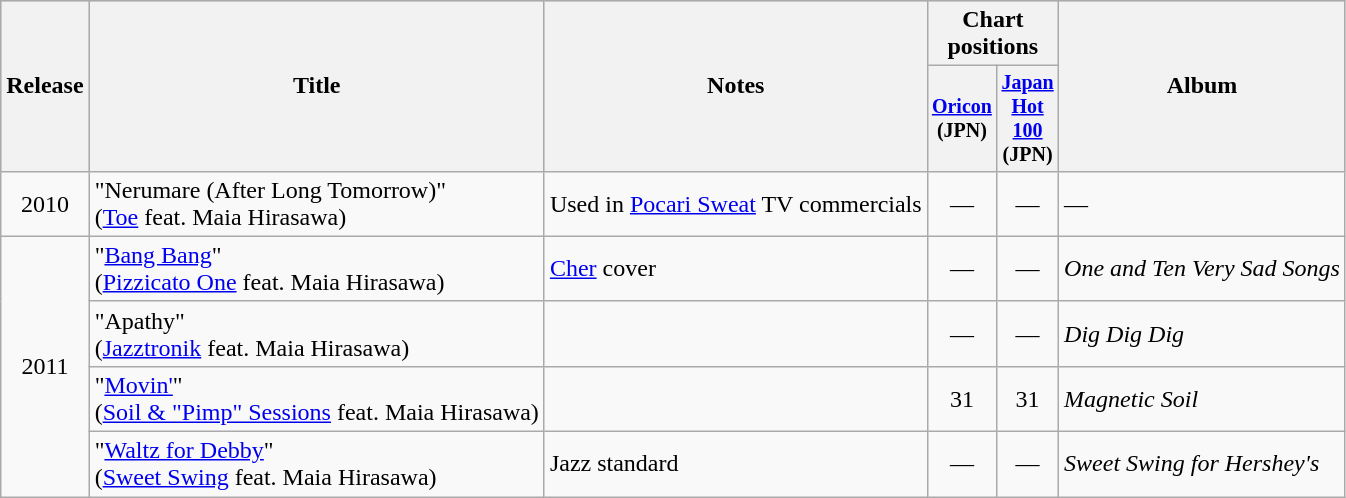<table class="wikitable" style="text-align:center">
<tr bgcolor="#CCCCCC">
<th rowspan="2">Release</th>
<th rowspan="2">Title</th>
<th rowspan="2">Notes</th>
<th colspan="2">Chart positions</th>
<th rowspan="2">Album</th>
</tr>
<tr style="font-size:smaller;">
<th width="35"><a href='#'>Oricon</a> (JPN)<br></th>
<th width="35"><a href='#'>Japan Hot 100</a> (JPN)<br></th>
</tr>
<tr>
<td rowspan="1">2010</td>
<td align="left">"Nerumare (After Long Tomorrow)" <br>(<a href='#'>Toe</a> feat. Maia Hirasawa)</td>
<td align="left" rowspan="1">Used in <a href='#'>Pocari Sweat</a> TV commercials</td>
<td>—</td>
<td>—</td>
<td align="left" rowspan="1">—</td>
</tr>
<tr>
<td rowspan="4">2011</td>
<td align="left">"<a href='#'>Bang Bang</a>" <br>(<a href='#'>Pizzicato One</a> feat. Maia Hirasawa)</td>
<td align="left" rowspan="1"><a href='#'>Cher</a> cover</td>
<td>—</td>
<td>—</td>
<td align="left" rowspan="1"><em>One and Ten Very Sad Songs</em></td>
</tr>
<tr>
<td align="left">"Apathy" <br>(<a href='#'>Jazztronik</a> feat. Maia Hirasawa)</td>
<td align="left" rowspan="1"></td>
<td>—</td>
<td>—</td>
<td align="left" rowspan="1"><em>Dig Dig Dig</em></td>
</tr>
<tr>
<td align="left">"<a href='#'>Movin'</a>" <br>(<a href='#'>Soil & "Pimp" Sessions</a> feat. Maia Hirasawa)</td>
<td align="left" rowspan="1"></td>
<td>31</td>
<td>31</td>
<td align="left" rowspan="1"><em>Magnetic Soil</em></td>
</tr>
<tr>
<td align="left">"<a href='#'>Waltz for Debby</a>" <br>(<a href='#'>Sweet Swing</a> feat. Maia Hirasawa)</td>
<td align="left" rowspan="1">Jazz standard</td>
<td>—</td>
<td>—</td>
<td align="left" rowspan="1"><em>Sweet Swing for Hershey's</em></td>
</tr>
</table>
